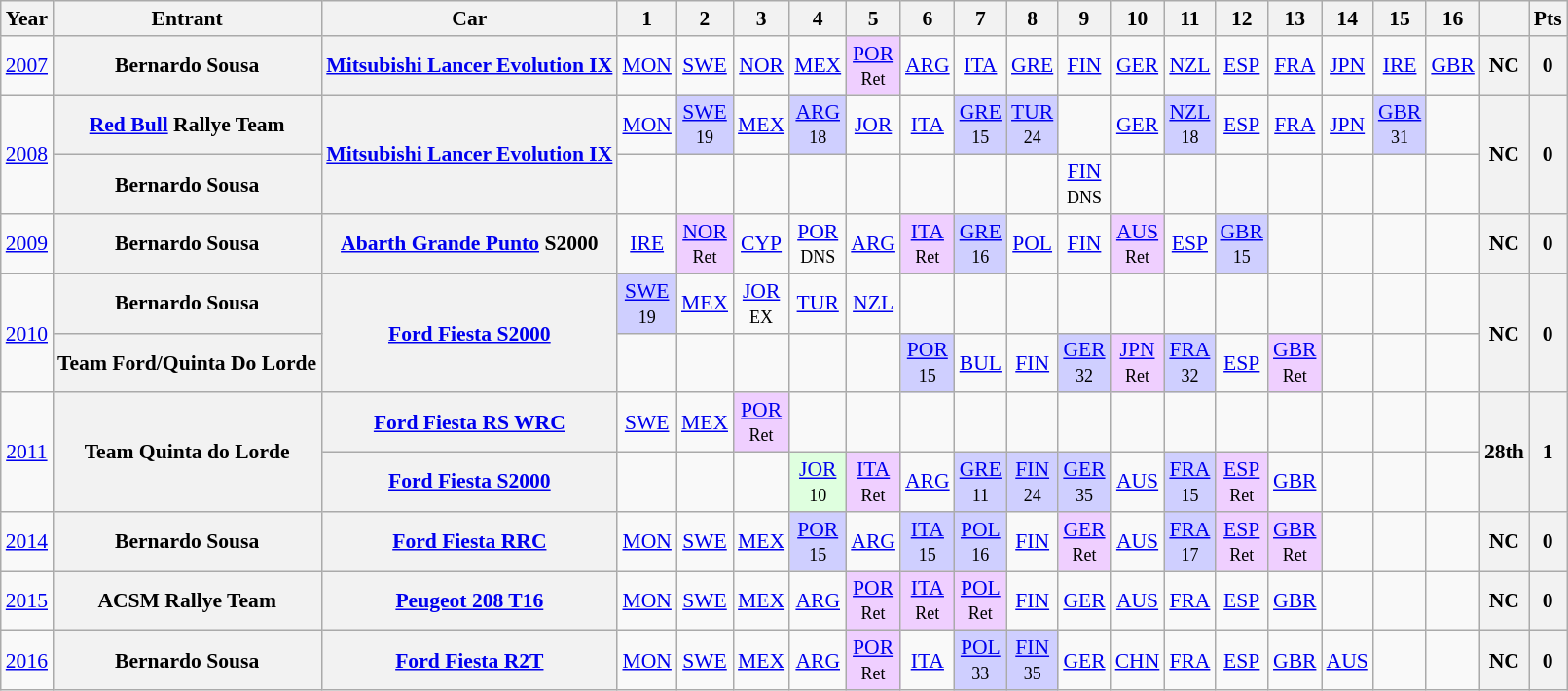<table class="wikitable" border="1" style="text-align:center; font-size:90%;">
<tr>
<th>Year</th>
<th>Entrant</th>
<th>Car</th>
<th>1</th>
<th>2</th>
<th>3</th>
<th>4</th>
<th>5</th>
<th>6</th>
<th>7</th>
<th>8</th>
<th>9</th>
<th>10</th>
<th>11</th>
<th>12</th>
<th>13</th>
<th>14</th>
<th>15</th>
<th>16</th>
<th></th>
<th>Pts</th>
</tr>
<tr>
<td><a href='#'>2007</a></td>
<th>Bernardo Sousa</th>
<th><a href='#'>Mitsubishi Lancer Evolution IX</a></th>
<td><a href='#'>MON</a></td>
<td><a href='#'>SWE</a></td>
<td><a href='#'>NOR</a></td>
<td><a href='#'>MEX</a></td>
<td style="background:#EFCFFF;"><a href='#'>POR</a><br><small>Ret</small></td>
<td><a href='#'>ARG</a></td>
<td><a href='#'>ITA</a></td>
<td><a href='#'>GRE</a></td>
<td><a href='#'>FIN</a></td>
<td><a href='#'>GER</a></td>
<td><a href='#'>NZL</a></td>
<td><a href='#'>ESP</a></td>
<td><a href='#'>FRA</a></td>
<td><a href='#'>JPN</a></td>
<td><a href='#'>IRE</a></td>
<td><a href='#'>GBR</a></td>
<th>NC</th>
<th>0</th>
</tr>
<tr>
<td rowspan=2><a href='#'>2008</a></td>
<th><a href='#'>Red Bull</a> Rallye Team</th>
<th rowspan=2><a href='#'>Mitsubishi Lancer Evolution IX</a></th>
<td><a href='#'>MON</a></td>
<td style="background:#CFCFFF;"><a href='#'>SWE</a><br><small>19</small></td>
<td><a href='#'>MEX</a></td>
<td style="background:#CFCFFF;"><a href='#'>ARG</a><br><small>18</small></td>
<td><a href='#'>JOR</a></td>
<td><a href='#'>ITA</a></td>
<td style="background:#CFCFFF;"><a href='#'>GRE</a><br><small>15</small></td>
<td style="background:#CFCFFF;"><a href='#'>TUR</a><br><small>24</small></td>
<td></td>
<td><a href='#'>GER</a></td>
<td style="background:#CFCFFF;"><a href='#'>NZL</a><br><small>18</small></td>
<td><a href='#'>ESP</a></td>
<td><a href='#'>FRA</a></td>
<td><a href='#'>JPN</a></td>
<td style="background:#CFCFFF;"><a href='#'>GBR</a><br><small>31</small></td>
<td></td>
<th rowspan=2>NC</th>
<th rowspan=2>0</th>
</tr>
<tr>
<th>Bernardo Sousa</th>
<td></td>
<td></td>
<td></td>
<td></td>
<td></td>
<td></td>
<td></td>
<td></td>
<td><a href='#'>FIN</a><br><small>DNS</small></td>
<td></td>
<td></td>
<td></td>
<td></td>
<td></td>
<td></td>
<td></td>
</tr>
<tr>
<td><a href='#'>2009</a></td>
<th>Bernardo Sousa</th>
<th><a href='#'>Abarth Grande Punto</a> S2000</th>
<td><a href='#'>IRE</a></td>
<td style="background:#EFCFFF;"><a href='#'>NOR</a><br><small>Ret</small></td>
<td><a href='#'>CYP</a></td>
<td><a href='#'>POR</a><br><small>DNS</small></td>
<td><a href='#'>ARG</a></td>
<td style="background:#EFCFFF;"><a href='#'>ITA</a><br><small>Ret</small></td>
<td style="background:#CFCFFF;"><a href='#'>GRE</a><br><small>16</small></td>
<td><a href='#'>POL</a></td>
<td><a href='#'>FIN</a></td>
<td style="background:#EFCFFF;"><a href='#'>AUS</a><br><small>Ret</small></td>
<td><a href='#'>ESP</a></td>
<td style="background:#CFCFFF;"><a href='#'>GBR</a><br><small>15</small></td>
<td></td>
<td></td>
<td></td>
<td></td>
<th>NC</th>
<th>0</th>
</tr>
<tr>
<td rowspan=2><a href='#'>2010</a></td>
<th>Bernardo Sousa</th>
<th rowspan=2><a href='#'>Ford Fiesta S2000</a></th>
<td style="background:#CFCFFF;"><a href='#'>SWE</a><br><small>19</small></td>
<td><a href='#'>MEX</a></td>
<td><a href='#'>JOR</a><br><small>EX</small></td>
<td><a href='#'>TUR</a></td>
<td><a href='#'>NZL</a></td>
<td></td>
<td></td>
<td></td>
<td></td>
<td></td>
<td></td>
<td></td>
<td></td>
<td></td>
<td></td>
<td></td>
<th rowspan=2>NC</th>
<th rowspan=2>0</th>
</tr>
<tr>
<th>Team Ford/Quinta Do Lorde</th>
<td></td>
<td></td>
<td></td>
<td></td>
<td></td>
<td style="background:#CFCFFF;"><a href='#'>POR</a><br><small>15</small></td>
<td><a href='#'>BUL</a></td>
<td><a href='#'>FIN</a></td>
<td style="background:#CFCFFF;"><a href='#'>GER</a><br><small>32</small></td>
<td style="background:#EFCFFF;"><a href='#'>JPN</a><br><small>Ret</small></td>
<td style="background:#CFCFFF;"><a href='#'>FRA</a><br><small>32</small></td>
<td><a href='#'>ESP</a></td>
<td style="background:#EFCFFF;"><a href='#'>GBR</a><br><small>Ret</small></td>
<td></td>
<td></td>
<td></td>
</tr>
<tr>
<td rowspan=2><a href='#'>2011</a></td>
<th rowspan=2>Team Quinta do Lorde</th>
<th><a href='#'>Ford Fiesta RS WRC</a></th>
<td><a href='#'>SWE</a></td>
<td><a href='#'>MEX</a></td>
<td style="background:#EFCFFF;"><a href='#'>POR</a><br><small>Ret</small></td>
<td></td>
<td></td>
<td></td>
<td></td>
<td></td>
<td></td>
<td></td>
<td></td>
<td></td>
<td></td>
<td></td>
<td></td>
<td></td>
<th rowspan=2>28th</th>
<th rowspan=2>1</th>
</tr>
<tr>
<th><a href='#'>Ford Fiesta S2000</a></th>
<td></td>
<td></td>
<td></td>
<td style="background:#DFFFDF;"><a href='#'>JOR</a><br><small>10</small></td>
<td style="background:#EFCFFF;"><a href='#'>ITA</a><br><small>Ret</small></td>
<td><a href='#'>ARG</a></td>
<td style="background:#CFCFFF;"><a href='#'>GRE</a><br><small>11</small></td>
<td style="background:#CFCFFF;"><a href='#'>FIN</a><br><small>24</small></td>
<td style="background:#CFCFFF;"><a href='#'>GER</a><br><small>35</small></td>
<td><a href='#'>AUS</a></td>
<td style="background:#CFCFFF;"><a href='#'>FRA</a><br><small>15</small></td>
<td style="background:#EFCFFF;"><a href='#'>ESP</a><br><small>Ret</small></td>
<td><a href='#'>GBR</a></td>
<td></td>
<td></td>
<td></td>
</tr>
<tr>
<td><a href='#'>2014</a></td>
<th>Bernardo Sousa</th>
<th><a href='#'>Ford Fiesta RRC</a></th>
<td><a href='#'>MON</a></td>
<td><a href='#'>SWE</a></td>
<td><a href='#'>MEX</a></td>
<td style="background:#CFCFFF;"><a href='#'>POR</a><br><small>15</small></td>
<td><a href='#'>ARG</a></td>
<td style="background:#CFCFFF;"><a href='#'>ITA</a><br><small>15</small></td>
<td style="background:#CFCFFF;"><a href='#'>POL</a><br><small>16</small></td>
<td><a href='#'>FIN</a></td>
<td style="background:#EFCFFF;"><a href='#'>GER</a><br><small>Ret</small></td>
<td><a href='#'>AUS</a></td>
<td style="background:#CFCFFF;"><a href='#'>FRA</a><br><small>17</small></td>
<td style="background:#EFCFFF;"><a href='#'>ESP</a><br><small>Ret</small></td>
<td style="background:#EFCFFF;"><a href='#'>GBR</a><br><small>Ret</small></td>
<td></td>
<td></td>
<td></td>
<th>NC</th>
<th>0</th>
</tr>
<tr>
<td><a href='#'>2015</a></td>
<th>ACSM Rallye Team</th>
<th><a href='#'>Peugeot 208 T16</a></th>
<td><a href='#'>MON</a></td>
<td><a href='#'>SWE</a></td>
<td><a href='#'>MEX</a></td>
<td><a href='#'>ARG</a></td>
<td style="background:#EFCFFF;"><a href='#'>POR</a><br><small>Ret</small></td>
<td style="background:#EFCFFF;"><a href='#'>ITA</a><br><small>Ret</small></td>
<td style="background:#EFCFFF;"><a href='#'>POL</a><br><small>Ret</small></td>
<td><a href='#'>FIN</a></td>
<td><a href='#'>GER</a></td>
<td><a href='#'>AUS</a></td>
<td><a href='#'>FRA</a></td>
<td><a href='#'>ESP</a></td>
<td><a href='#'>GBR</a></td>
<td></td>
<td></td>
<td></td>
<th>NC</th>
<th>0</th>
</tr>
<tr>
<td><a href='#'>2016</a></td>
<th>Bernardo Sousa</th>
<th><a href='#'>Ford Fiesta R2T</a></th>
<td><a href='#'>MON</a></td>
<td><a href='#'>SWE</a></td>
<td><a href='#'>MEX</a></td>
<td><a href='#'>ARG</a></td>
<td style="background:#EFCFFF;"><a href='#'>POR</a><br><small>Ret</small></td>
<td><a href='#'>ITA</a></td>
<td style="background:#CFCFFF;"><a href='#'>POL</a><br><small>33</small></td>
<td style="background:#CFCFFF;"><a href='#'>FIN</a><br><small>35</small></td>
<td><a href='#'>GER</a></td>
<td><a href='#'>CHN</a></td>
<td><a href='#'>FRA</a></td>
<td><a href='#'>ESP</a></td>
<td><a href='#'>GBR</a></td>
<td><a href='#'>AUS</a></td>
<td></td>
<td></td>
<th>NC</th>
<th>0</th>
</tr>
</table>
